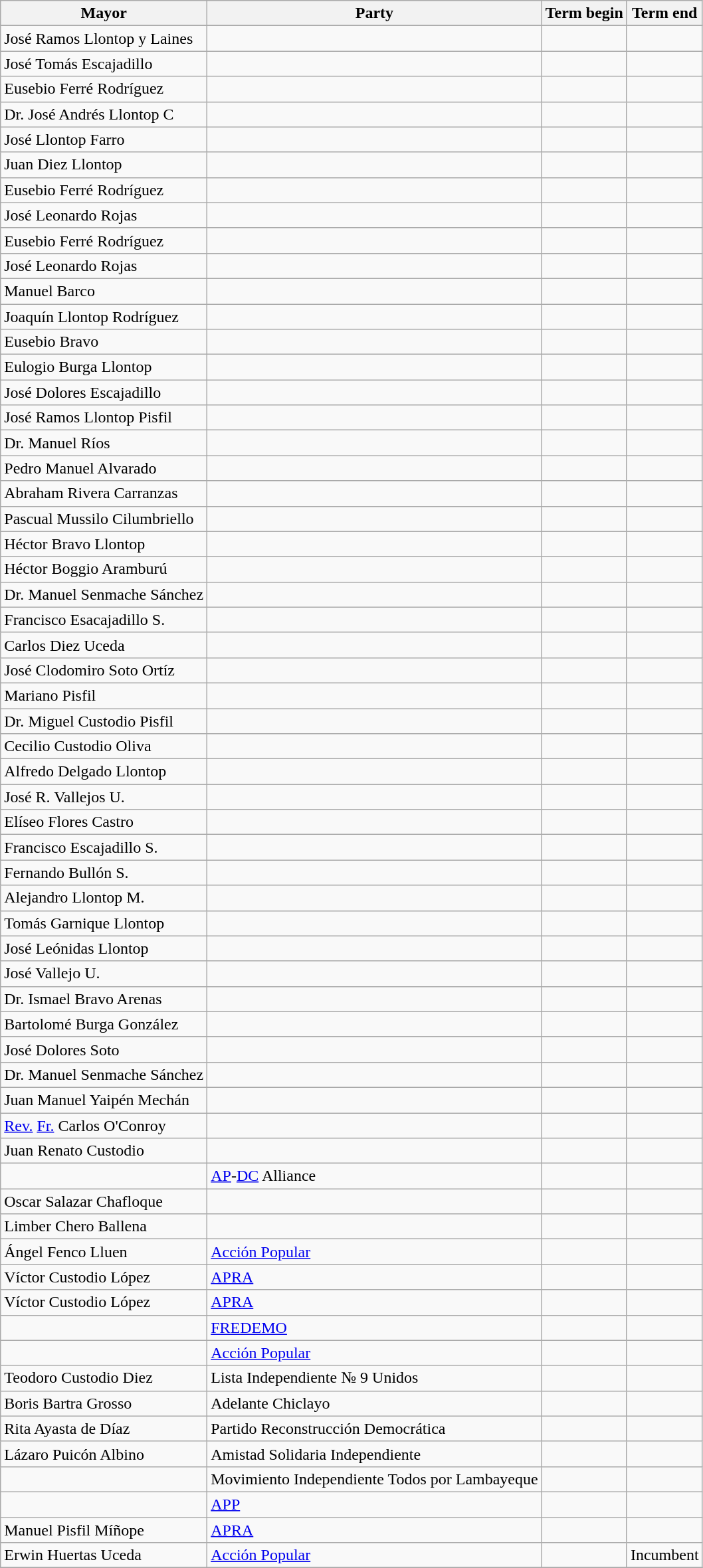<table class="wikitable" style_"font-size:85%>
<tr bgcolor="#ececec">
<th>Mayor</th>
<th>Party</th>
<th>Term begin</th>
<th>Term end</th>
</tr>
<tr>
<td>José Ramos Llontop y Laines</td>
<td></td>
<td></td>
<td></td>
</tr>
<tr>
<td>José Tomás Escajadillo</td>
<td></td>
<td></td>
<td></td>
</tr>
<tr>
<td>Eusebio Ferré Rodríguez</td>
<td></td>
<td></td>
<td></td>
</tr>
<tr>
<td>Dr. José Andrés Llontop C</td>
<td></td>
<td></td>
<td></td>
</tr>
<tr>
<td>José Llontop Farro</td>
<td></td>
<td></td>
<td></td>
</tr>
<tr>
<td>Juan Diez Llontop</td>
<td></td>
<td></td>
<td></td>
</tr>
<tr>
<td>Eusebio Ferré Rodríguez</td>
<td></td>
<td></td>
<td></td>
</tr>
<tr>
<td>José Leonardo Rojas</td>
<td></td>
<td></td>
<td></td>
</tr>
<tr>
<td>Eusebio Ferré Rodríguez</td>
<td></td>
<td></td>
<td></td>
</tr>
<tr>
<td>José Leonardo Rojas</td>
<td></td>
<td></td>
<td></td>
</tr>
<tr>
<td>Manuel Barco</td>
<td></td>
<td></td>
<td></td>
</tr>
<tr>
<td>Joaquín Llontop Rodríguez</td>
<td></td>
<td></td>
<td></td>
</tr>
<tr>
<td>Eusebio Bravo</td>
<td></td>
<td></td>
<td></td>
</tr>
<tr>
<td>Eulogio Burga Llontop</td>
<td></td>
<td></td>
<td></td>
</tr>
<tr>
<td>José Dolores Escajadillo</td>
<td></td>
<td></td>
<td></td>
</tr>
<tr>
<td>José Ramos Llontop Pisfil</td>
<td></td>
<td></td>
<td></td>
</tr>
<tr>
<td>Dr. Manuel Ríos</td>
<td></td>
<td></td>
<td></td>
</tr>
<tr>
<td>Pedro Manuel Alvarado</td>
<td></td>
<td></td>
<td></td>
</tr>
<tr>
<td>Abraham Rivera Carranzas</td>
<td></td>
<td></td>
<td></td>
</tr>
<tr>
<td>Pascual Mussilo Cilumbriello</td>
<td></td>
<td></td>
<td></td>
</tr>
<tr>
<td>Héctor Bravo Llontop</td>
<td></td>
<td></td>
<td></td>
</tr>
<tr>
<td>Héctor Boggio Aramburú</td>
<td></td>
<td></td>
<td></td>
</tr>
<tr>
<td>Dr. Manuel Senmache Sánchez</td>
<td></td>
<td></td>
<td></td>
</tr>
<tr>
<td>Francisco Esacajadillo S.</td>
<td></td>
<td></td>
<td></td>
</tr>
<tr>
<td>Carlos Diez Uceda</td>
<td></td>
<td></td>
<td></td>
</tr>
<tr>
<td>José Clodomiro Soto Ortíz</td>
<td></td>
<td></td>
<td></td>
</tr>
<tr>
<td>Mariano Pisfil</td>
<td></td>
<td></td>
<td></td>
</tr>
<tr>
<td>Dr. Miguel Custodio Pisfil</td>
<td></td>
<td></td>
<td></td>
</tr>
<tr>
<td>Cecilio Custodio Oliva</td>
<td></td>
<td></td>
<td></td>
</tr>
<tr>
<td>Alfredo Delgado Llontop</td>
<td></td>
<td></td>
<td></td>
</tr>
<tr>
<td>José R. Vallejos U.</td>
<td></td>
<td></td>
<td></td>
</tr>
<tr>
<td>Elíseo Flores Castro</td>
<td></td>
<td></td>
<td></td>
</tr>
<tr>
<td>Francisco Escajadillo S.</td>
<td></td>
<td></td>
<td></td>
</tr>
<tr>
<td>Fernando Bullón S.</td>
<td></td>
<td></td>
<td></td>
</tr>
<tr>
<td>Alejandro Llontop M.</td>
<td></td>
<td></td>
<td></td>
</tr>
<tr>
<td>Tomás Garnique Llontop</td>
<td></td>
<td></td>
<td></td>
</tr>
<tr>
<td>José Leónidas Llontop</td>
<td></td>
<td></td>
<td></td>
</tr>
<tr>
<td>José Vallejo U.</td>
<td></td>
<td></td>
<td></td>
</tr>
<tr>
<td>Dr. Ismael Bravo Arenas</td>
<td></td>
<td></td>
<td></td>
</tr>
<tr>
<td>Bartolomé Burga González</td>
<td></td>
<td></td>
<td></td>
</tr>
<tr>
<td>José Dolores Soto</td>
<td></td>
<td></td>
<td></td>
</tr>
<tr>
<td>Dr. Manuel Senmache Sánchez</td>
<td></td>
<td></td>
<td></td>
</tr>
<tr>
<td>Juan Manuel Yaipén Mechán</td>
<td></td>
<td></td>
<td></td>
</tr>
<tr>
<td><a href='#'>Rev.</a> <a href='#'>Fr.</a> Carlos O'Conroy</td>
<td></td>
<td></td>
<td></td>
</tr>
<tr>
<td>Juan Renato Custodio</td>
<td></td>
<td></td>
<td></td>
</tr>
<tr>
<td></td>
<td><a href='#'>AP</a>-<a href='#'>DC</a> Alliance</td>
<td></td>
<td></td>
</tr>
<tr>
<td>Oscar Salazar Chafloque</td>
<td></td>
<td></td>
<td></td>
</tr>
<tr>
<td>Limber Chero Ballena</td>
<td></td>
<td></td>
<td></td>
</tr>
<tr>
<td>Ángel Fenco Lluen</td>
<td><a href='#'>Acción Popular</a></td>
<td></td>
<td></td>
</tr>
<tr>
<td>Víctor Custodio López</td>
<td><a href='#'>APRA</a></td>
<td></td>
<td></td>
</tr>
<tr>
<td>Víctor Custodio López</td>
<td><a href='#'>APRA</a></td>
<td></td>
<td></td>
</tr>
<tr>
<td></td>
<td><a href='#'>FREDEMO</a></td>
<td></td>
<td></td>
</tr>
<tr>
<td></td>
<td><a href='#'>Acción Popular</a></td>
<td></td>
<td></td>
</tr>
<tr>
<td>Teodoro Custodio Diez</td>
<td>Lista Independiente № 9 Unidos</td>
<td></td>
<td></td>
</tr>
<tr>
<td>Boris Bartra Grosso</td>
<td>Adelante Chiclayo</td>
<td></td>
<td></td>
</tr>
<tr>
<td>Rita Ayasta de Díaz</td>
<td>Partido Reconstrucción Democrática</td>
<td></td>
<td></td>
</tr>
<tr>
<td>Lázaro Puicón Albino</td>
<td>Amistad Solidaria Independiente</td>
<td></td>
<td></td>
</tr>
<tr>
<td></td>
<td>Movimiento Independiente Todos por Lambayeque</td>
<td></td>
<td></td>
</tr>
<tr>
<td></td>
<td><a href='#'>APP</a></td>
<td></td>
<td></td>
</tr>
<tr>
<td>Manuel Pisfil Míñope</td>
<td><a href='#'>APRA</a></td>
<td></td>
<td></td>
</tr>
<tr>
<td>Erwin Huertas Uceda</td>
<td><a href='#'>Acción Popular</a></td>
<td></td>
<td>Incumbent</td>
</tr>
<tr>
</tr>
</table>
